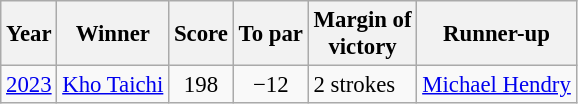<table class="wikitable" style="font-size:95%">
<tr>
<th>Year</th>
<th>Winner</th>
<th>Score</th>
<th>To par</th>
<th>Margin of<br>victory</th>
<th>Runner-up</th>
</tr>
<tr>
<td><a href='#'>2023</a></td>
<td> <a href='#'>Kho Taichi</a></td>
<td align=center>198</td>
<td align=center>−12</td>
<td>2 strokes</td>
<td> <a href='#'>Michael Hendry</a></td>
</tr>
</table>
